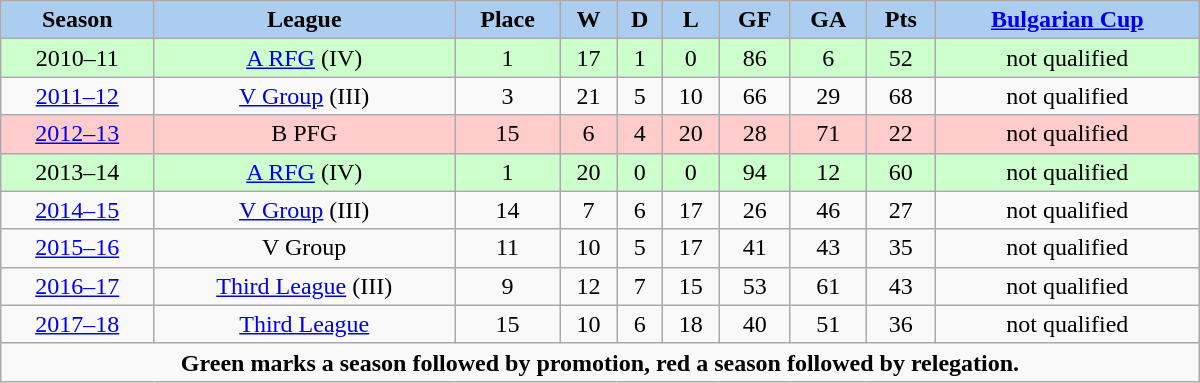<table class="wikitable" width="800px">
<tr>
<th style="background:#ABCDEF;">Season</th>
<th style="background:#ABCDEF;">League</th>
<th style="background:#ABCDEF;">Place</th>
<th style="background:#ABCDEF;">W</th>
<th style="background:#ABCDEF;">D</th>
<th style="background:#ABCDEF;">L</th>
<th style="background:#ABCDEF;">GF</th>
<th style="background:#ABCDEF;">GA</th>
<th style="background:#ABCDEF;">Pts</th>
<th style="background:#ABCDEF;"><a href='#'>Bulgarian Cup</a></th>
</tr>
<tr align="center" style="background:#ccffcc;">
<td>2010–11</td>
<td><a href='#'>A RFG</a> (IV)</td>
<td>1</td>
<td>17</td>
<td>1</td>
<td>0</td>
<td>86</td>
<td>6</td>
<td>52</td>
<td>not qualified</td>
</tr>
<tr align="center">
<td><a href='#'>2011–12</a></td>
<td><a href='#'>V Group</a> (III)</td>
<td>3</td>
<td>21</td>
<td>5</td>
<td>10</td>
<td>66</td>
<td>29</td>
<td>68</td>
<td>not qualified</td>
</tr>
<tr align="center" style="background:#ffcccc;">
<td><a href='#'>2012–13</a></td>
<td>B PFG</td>
<td>15</td>
<td>6</td>
<td>4</td>
<td>20</td>
<td>28</td>
<td>71</td>
<td>22</td>
<td>not qualified</td>
</tr>
<tr align="center" style="background:#ccffcc;">
<td>2013–14</td>
<td><a href='#'>A RFG</a> (IV)</td>
<td>1</td>
<td>20</td>
<td>0</td>
<td>0</td>
<td>94</td>
<td>12</td>
<td>60</td>
<td>not qualified</td>
</tr>
<tr align="center">
<td><a href='#'>2014–15</a></td>
<td><a href='#'>V Group</a> (III)</td>
<td>14</td>
<td>7</td>
<td>6</td>
<td>17</td>
<td>26</td>
<td>46</td>
<td>27</td>
<td>not qualified</td>
</tr>
<tr align="center">
<td><a href='#'>2015–16</a></td>
<td>V Group</td>
<td>11</td>
<td>10</td>
<td>5</td>
<td>17</td>
<td>41</td>
<td>43</td>
<td>35</td>
<td>not qualified</td>
</tr>
<tr align="center">
<td><a href='#'>2016–17</a></td>
<td><a href='#'>Third League</a> (III)</td>
<td>9</td>
<td>12</td>
<td>7</td>
<td>15</td>
<td>53</td>
<td>61</td>
<td>43</td>
<td>not qualified</td>
</tr>
<tr align="center">
<td><a href='#'>2017–18</a></td>
<td><a href='#'>Third League</a></td>
<td>15</td>
<td>10</td>
<td>6</td>
<td>18</td>
<td>40</td>
<td>51</td>
<td>36</td>
<td>not qualified</td>
</tr>
<tr>
<td colspan="12" align="center"><strong>Green marks a season followed by promotion, red a season followed by relegation.</strong></td>
</tr>
</table>
